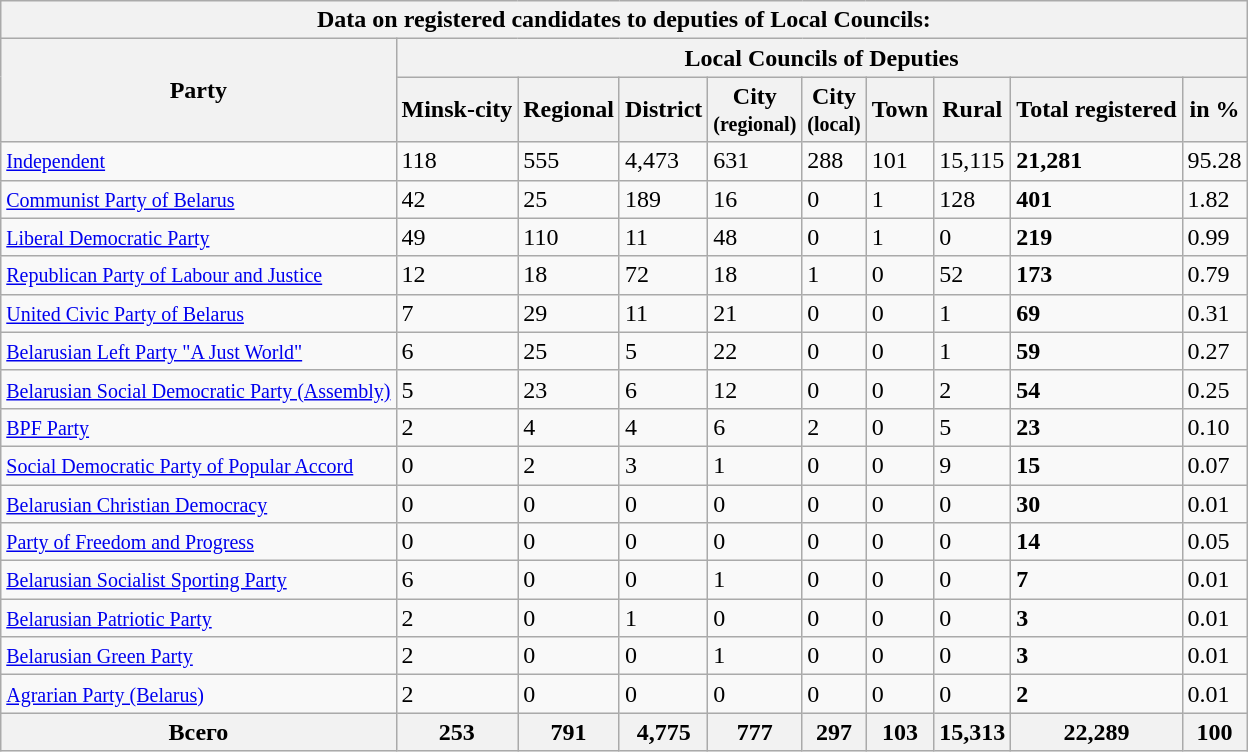<table class="wikitable sortable">
<tr>
<th colspan="10">Data on registered candidates to deputies of Local Councils:</th>
</tr>
<tr>
<th rowspan="2">Party</th>
<th colspan="9">Local Councils of Deputies</th>
</tr>
<tr>
<th>Minsk-city</th>
<th>Regional</th>
<th>District</th>
<th>City<br><small>(regional)</small></th>
<th>City<br><small>(local)</small></th>
<th>Town</th>
<th>Rural</th>
<th>Total registered</th>
<th>in %</th>
</tr>
<tr>
<td><a href='#'><small>Independent</small></a></td>
<td>118</td>
<td>555</td>
<td>4,473</td>
<td>631</td>
<td>288</td>
<td>101</td>
<td>15,115</td>
<td><strong>21,281</strong></td>
<td>95.28</td>
</tr>
<tr>
<td><a href='#'><small>Communist Party of Belarus</small></a></td>
<td>42</td>
<td>25</td>
<td>189</td>
<td>16</td>
<td>0</td>
<td>1</td>
<td>128</td>
<td><strong>401</strong></td>
<td>1.82</td>
</tr>
<tr>
<td><a href='#'><small>Liberal Democratic Party</small></a></td>
<td>49</td>
<td>110</td>
<td>11</td>
<td>48</td>
<td>0</td>
<td>1</td>
<td>0</td>
<td><strong>219</strong></td>
<td>0.99</td>
</tr>
<tr>
<td><a href='#'><small>Republican Party of Labour and Justice</small></a></td>
<td>12</td>
<td>18</td>
<td>72</td>
<td>18</td>
<td>1</td>
<td>0</td>
<td>52</td>
<td><strong>173</strong></td>
<td>0.79</td>
</tr>
<tr>
<td><a href='#'><small>United Civic Party of Belarus</small></a></td>
<td>7</td>
<td>29</td>
<td>11</td>
<td>21</td>
<td>0</td>
<td>0</td>
<td>1</td>
<td><strong>69</strong></td>
<td>0.31</td>
</tr>
<tr>
<td><a href='#'><small>Belarusian Left Party "A Just World"</small></a></td>
<td>6</td>
<td>25</td>
<td>5</td>
<td>22</td>
<td>0</td>
<td>0</td>
<td>1</td>
<td><strong>59</strong></td>
<td>0.27</td>
</tr>
<tr>
<td><a href='#'><small>Belarusian Social Democratic Party (Assembly)</small></a></td>
<td>5</td>
<td>23</td>
<td>6</td>
<td>12</td>
<td>0</td>
<td>0</td>
<td>2</td>
<td><strong>54</strong></td>
<td>0.25</td>
</tr>
<tr>
<td><a href='#'><small>BPF Party</small></a></td>
<td>2</td>
<td>4</td>
<td>4</td>
<td>6</td>
<td>2</td>
<td>0</td>
<td>5</td>
<td><strong>23</strong></td>
<td>0.10</td>
</tr>
<tr>
<td><a href='#'><small>Social Democratic Party of Popular Accord</small></a></td>
<td>0</td>
<td>2</td>
<td>3</td>
<td>1</td>
<td>0</td>
<td>0</td>
<td>9</td>
<td><strong>15</strong></td>
<td>0.07</td>
</tr>
<tr>
<td><a href='#'><small>Belarusian Christian Democracy</small></a></td>
<td>0</td>
<td>0</td>
<td>0</td>
<td>0</td>
<td>0</td>
<td>0</td>
<td>0</td>
<td><strong>30</strong></td>
<td>0.01</td>
</tr>
<tr>
<td><a href='#'><small>Party of Freedom and Progress</small></a></td>
<td>0</td>
<td>0</td>
<td>0</td>
<td>0</td>
<td>0</td>
<td>0</td>
<td>0</td>
<td><strong>14</strong></td>
<td>0.05</td>
</tr>
<tr>
<td><a href='#'><small>Belarusian Socialist Sporting Party</small></a></td>
<td>6</td>
<td>0</td>
<td>0</td>
<td>1</td>
<td>0</td>
<td>0</td>
<td>0</td>
<td><strong>7</strong></td>
<td>0.01</td>
</tr>
<tr>
<td><a href='#'><small>Belarusian Patriotic Party</small></a></td>
<td>2</td>
<td>0</td>
<td>1</td>
<td>0</td>
<td>0</td>
<td>0</td>
<td>0</td>
<td><strong>3</strong></td>
<td>0.01</td>
</tr>
<tr>
<td><a href='#'><small>Belarusian Green Party</small></a></td>
<td>2</td>
<td>0</td>
<td>0</td>
<td>1</td>
<td>0</td>
<td>0</td>
<td>0</td>
<td><strong>3</strong></td>
<td>0.01</td>
</tr>
<tr>
<td><a href='#'><small>Agrarian Party (Belarus)</small></a></td>
<td>2</td>
<td>0</td>
<td>0</td>
<td>0</td>
<td>0</td>
<td>0</td>
<td>0</td>
<td><strong>2</strong></td>
<td>0.01</td>
</tr>
<tr>
<th><strong>Всего</strong></th>
<th><strong>253</strong></th>
<th><strong>791</strong></th>
<th><strong>4,775</strong></th>
<th><strong>777</strong></th>
<th><strong>297</strong></th>
<th><strong>103</strong></th>
<th><strong>15,313</strong></th>
<th><strong>22,289</strong></th>
<th>100</th>
</tr>
</table>
